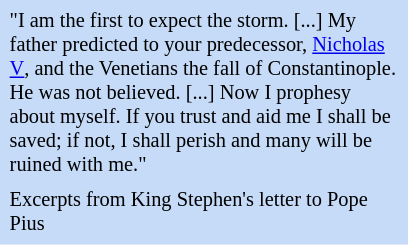<table class="toccolours" style="float: right; margin-right: 0em; margin-right: 1em; font-size: 85%; background:#c6dbf7; color:black; width:20em; max-width:40%" cellspacing="5">
<tr>
<td align="left">"I am the first to expect the storm. [...] My father predicted to your predecessor, <a href='#'>Nicholas V</a>, and the Venetians the fall of Constantinople. He was not believed. [...] Now I prophesy about myself. If you trust and aid me I shall be saved; if not, I shall perish and many will be ruined with me."</td>
</tr>
<tr>
<td align="left">Excerpts from King Stephen's letter to Pope Pius</td>
</tr>
</table>
